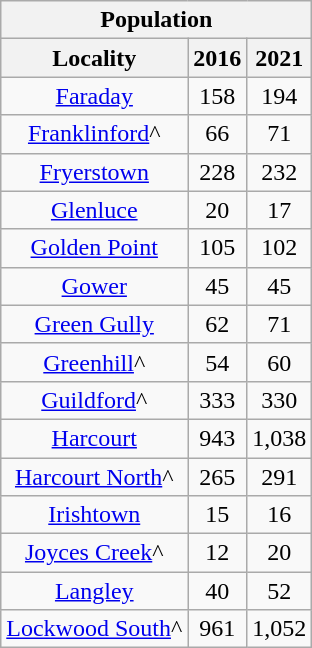<table class="wikitable" style="text-align:center;">
<tr>
<th colspan="3" style="text-align:center;  font-weight:bold">Population</th>
</tr>
<tr>
<th style="text-align:center; background:  font-weight:bold">Locality</th>
<th style="text-align:center; background:  font-weight:bold"><strong>2016</strong></th>
<th style="text-align:center; background:  font-weight:bold"><strong>2021</strong></th>
</tr>
<tr>
<td><a href='#'>Faraday</a></td>
<td>158</td>
<td>194</td>
</tr>
<tr>
<td><a href='#'>Franklinford</a>^</td>
<td>66</td>
<td>71</td>
</tr>
<tr>
<td><a href='#'>Fryerstown</a></td>
<td>228</td>
<td>232</td>
</tr>
<tr>
<td><a href='#'>Glenluce</a></td>
<td>20</td>
<td>17</td>
</tr>
<tr>
<td><a href='#'>Golden Point</a></td>
<td>105</td>
<td>102</td>
</tr>
<tr>
<td><a href='#'>Gower</a></td>
<td>45</td>
<td>45</td>
</tr>
<tr>
<td><a href='#'>Green Gully</a></td>
<td>62</td>
<td>71</td>
</tr>
<tr>
<td><a href='#'>Greenhill</a>^</td>
<td>54</td>
<td>60</td>
</tr>
<tr>
<td><a href='#'>Guildford</a>^</td>
<td>333</td>
<td>330</td>
</tr>
<tr>
<td><a href='#'>Harcourt</a></td>
<td>943</td>
<td>1,038</td>
</tr>
<tr>
<td><a href='#'>Harcourt North</a>^</td>
<td>265</td>
<td>291</td>
</tr>
<tr>
<td><a href='#'>Irishtown</a></td>
<td>15</td>
<td>16</td>
</tr>
<tr>
<td><a href='#'>Joyces Creek</a>^</td>
<td>12</td>
<td>20</td>
</tr>
<tr>
<td><a href='#'>Langley</a></td>
<td>40</td>
<td>52</td>
</tr>
<tr>
<td><a href='#'>Lockwood South</a>^</td>
<td>961</td>
<td>1,052</td>
</tr>
</table>
